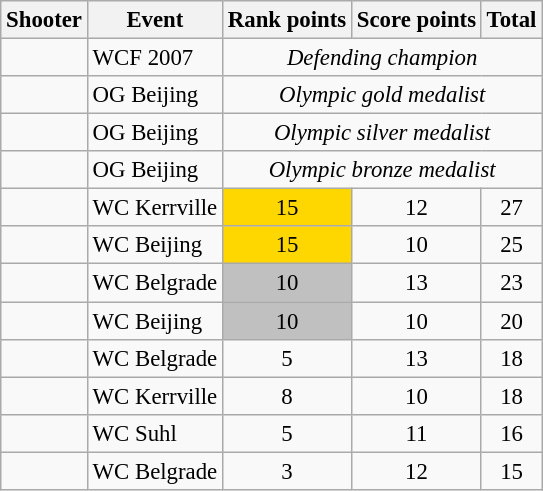<table class="wikitable" style="font-size: 95%">
<tr>
<th>Shooter</th>
<th>Event</th>
<th>Rank points</th>
<th>Score points</th>
<th>Total</th>
</tr>
<tr>
<td></td>
<td>WCF 2007</td>
<td colspan=3 style="text-align: center"><em>Defending champion</em></td>
</tr>
<tr>
<td></td>
<td>OG Beijing</td>
<td colspan=3 style="text-align: center"><em>Olympic gold medalist</em></td>
</tr>
<tr>
<td></td>
<td>OG Beijing</td>
<td colspan=3 style="text-align: center"><em>Olympic silver medalist</em></td>
</tr>
<tr>
<td></td>
<td>OG Beijing</td>
<td colspan=3 style="text-align: center"><em>Olympic bronze medalist</em></td>
</tr>
<tr>
<td></td>
<td>WC Kerrville</td>
<td style="text-align: center; background: gold">15</td>
<td style="text-align: center">12</td>
<td style="text-align: center">27</td>
</tr>
<tr>
<td></td>
<td>WC Beijing</td>
<td style="text-align: center; background: gold">15</td>
<td style="text-align: center">10</td>
<td style="text-align: center">25</td>
</tr>
<tr>
<td></td>
<td>WC Belgrade</td>
<td style="text-align: center; background: silver">10</td>
<td style="text-align: center">13</td>
<td style="text-align: center">23</td>
</tr>
<tr>
<td></td>
<td>WC Beijing</td>
<td style="text-align: center; background: silver">10</td>
<td style="text-align: center">10</td>
<td style="text-align: center">20</td>
</tr>
<tr>
<td></td>
<td>WC Belgrade</td>
<td style="text-align: center">5</td>
<td style="text-align: center">13</td>
<td style="text-align: center">18</td>
</tr>
<tr>
<td></td>
<td>WC Kerrville</td>
<td style="text-align: center; background: bronze">8</td>
<td style="text-align: center">10</td>
<td style="text-align: center">18</td>
</tr>
<tr>
<td></td>
<td>WC Suhl</td>
<td style="text-align: center">5</td>
<td style="text-align: center">11</td>
<td style="text-align: center">16</td>
</tr>
<tr>
<td></td>
<td>WC Belgrade</td>
<td style="text-align: center">3</td>
<td style="text-align: center">12</td>
<td style="text-align: center">15</td>
</tr>
</table>
